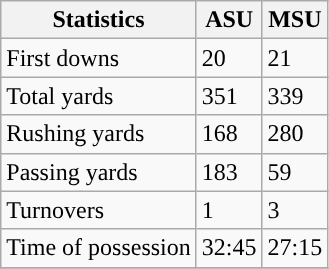<table class="wikitable">
<tr>
<th>Statistics</th>
<th>ASU</th>
<th>MSU</th>
</tr>
<tr>
<td>First downs</td>
<td>20</td>
<td>21</td>
</tr>
<tr>
<td>Total yards</td>
<td>351</td>
<td>339</td>
</tr>
<tr>
<td>Rushing yards</td>
<td>168</td>
<td>280</td>
</tr>
<tr>
<td>Passing yards</td>
<td>183</td>
<td>59</td>
</tr>
<tr>
<td>Turnovers</td>
<td>1</td>
<td>3</td>
</tr>
<tr>
<td>Time of possession</td>
<td>32:45</td>
<td>27:15</td>
</tr>
<tr>
</tr>
</table>
